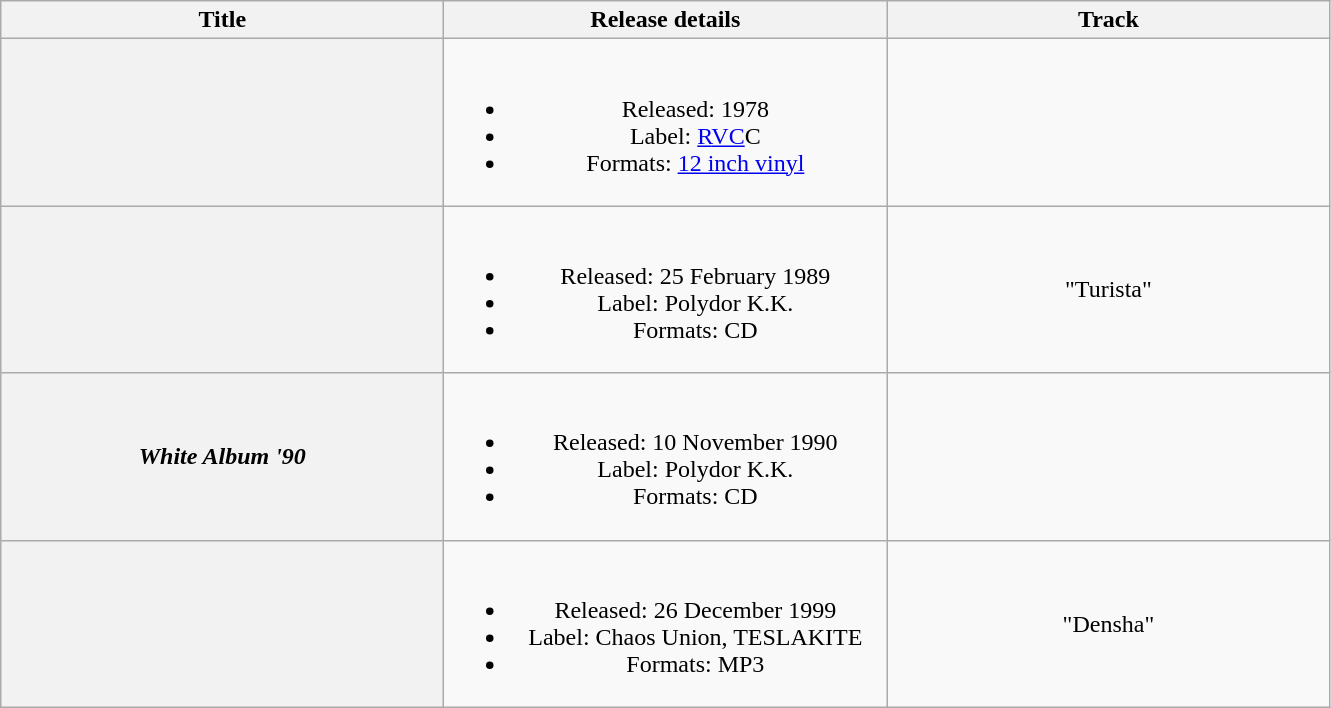<table class="wikitable plainrowheaders" style="text-align:center;">
<tr>
<th scope="col" style="width:18em;">Title</th>
<th scope="col" style="width:18em;">Release details</th>
<th scope="col" style="width:18em;">Track</th>
</tr>
<tr>
<th scope="row"></th>
<td><br><ul><li>Released: 1978</li><li>Label: <a href='#'>R</a><a href='#'>VC</a>C</li><li>Formats: <a href='#'>12 inch vinyl</a></li></ul></td>
<td></td>
</tr>
<tr>
<th scope="row"></th>
<td><br><ul><li>Released: 25 February 1989</li><li>Label: Polydor K.K.</li><li>Formats: CD</li></ul></td>
<td>"Turista"</td>
</tr>
<tr>
<th scope="row"><em>White Album '90</em></th>
<td><br><ul><li>Released: 10 November 1990</li><li>Label: Polydor K.K.</li><li>Formats: CD</li></ul></td>
<td></td>
</tr>
<tr>
<th scope="row"></th>
<td><br><ul><li>Released: 26 December 1999</li><li>Label: Chaos Union, TESLAKITE</li><li>Formats: MP3</li></ul></td>
<td>"Densha"</td>
</tr>
</table>
